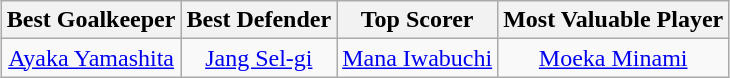<table class="wikitable" style="margin: 0 auto;">
<tr>
<th>Best Goalkeeper</th>
<th>Best Defender</th>
<th>Top Scorer</th>
<th>Most Valuable Player</th>
</tr>
<tr>
<td align = center> <a href='#'>Ayaka Yamashita</a></td>
<td align = center> <a href='#'>Jang Sel-gi</a></td>
<td align = center> <a href='#'>Mana Iwabuchi</a></td>
<td align = center> <a href='#'>Moeka Minami</a></td>
</tr>
</table>
